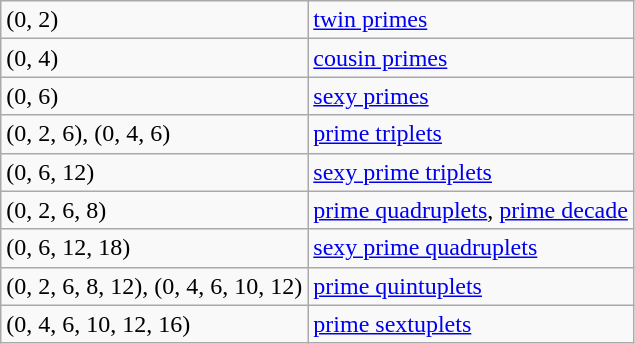<table class="wikitable">
<tr>
<td>(0, 2)</td>
<td><a href='#'>twin primes</a></td>
</tr>
<tr>
<td>(0, 4)</td>
<td><a href='#'>cousin primes</a></td>
</tr>
<tr>
<td>(0, 6)</td>
<td><a href='#'>sexy primes</a></td>
</tr>
<tr>
<td>(0, 2, 6), (0, 4, 6)</td>
<td><a href='#'>prime triplets</a></td>
</tr>
<tr>
<td>(0, 6, 12)</td>
<td><a href='#'>sexy prime triplets</a></td>
</tr>
<tr>
<td>(0, 2, 6, 8)</td>
<td><a href='#'>prime quadruplets</a>, <a href='#'>prime decade</a></td>
</tr>
<tr>
<td>(0, 6, 12, 18)</td>
<td><a href='#'>sexy prime quadruplets</a></td>
</tr>
<tr>
<td>(0, 2, 6, 8, 12), (0, 4, 6, 10, 12)</td>
<td><a href='#'>prime quintuplets</a></td>
</tr>
<tr>
<td>(0, 4, 6, 10, 12, 16)</td>
<td><a href='#'>prime sextuplets</a></td>
</tr>
</table>
